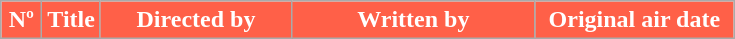<table class="wikitable" style="background:white">
<tr style="color:white">
<th style="background:#FF6048; width:20px">Nº</th>
<th style="background:#FF6048">Title</th>
<th style="background:#FF6048; width:120px">Directed by</th>
<th style="background:#FF6048; width:155px">Written by</th>
<th style="background:#FF6048; width:125px">Original air date<br>
















</th>
</tr>
</table>
